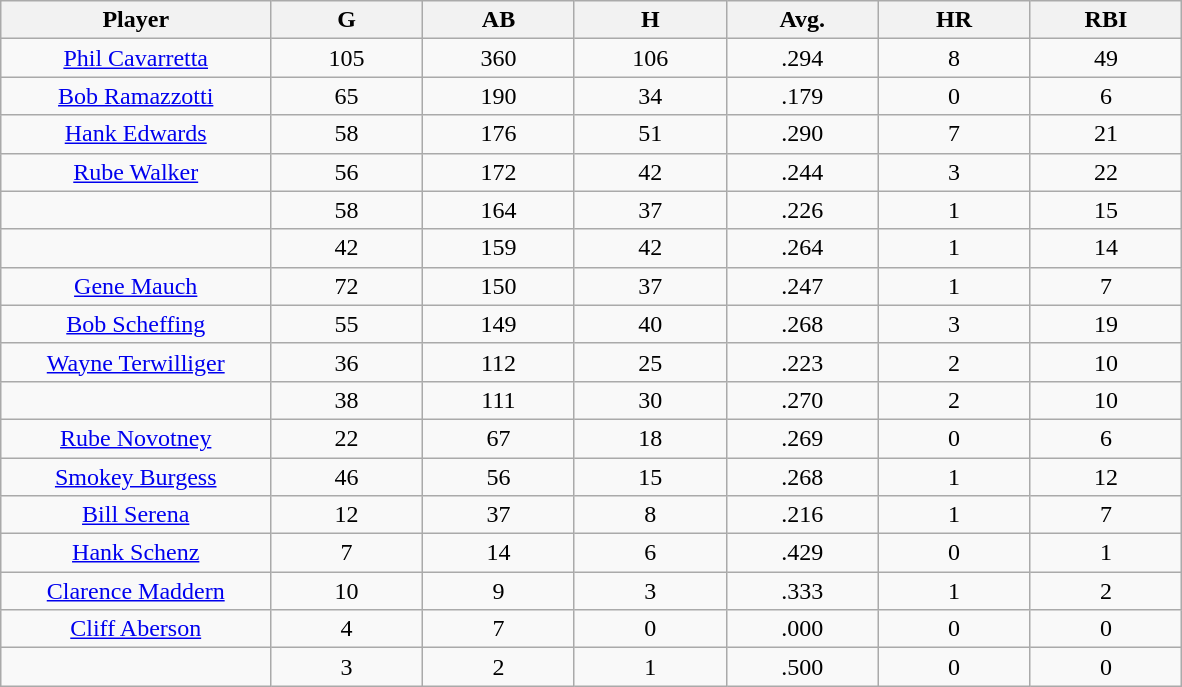<table class="wikitable sortable" style="text-align:center;">
<tr>
<th bgcolor="#DDDDFF" width="16%">Player</th>
<th bgcolor="#DDDDFF" width="9%">G</th>
<th bgcolor="#DDDDFF" width="9%">AB</th>
<th bgcolor="#DDDDFF" width="9%">H</th>
<th bgcolor="#DDDDFF" width="9%">Avg.</th>
<th bgcolor="#DDDDFF" width="9%">HR</th>
<th bgcolor="#DDDDFF" width="9%">RBI</th>
</tr>
<tr align="center">
<td><a href='#'>Phil Cavarretta</a></td>
<td>105</td>
<td>360</td>
<td>106</td>
<td>.294</td>
<td>8</td>
<td>49</td>
</tr>
<tr align=center>
<td><a href='#'>Bob Ramazzotti</a></td>
<td>65</td>
<td>190</td>
<td>34</td>
<td>.179</td>
<td>0</td>
<td>6</td>
</tr>
<tr align=center>
<td><a href='#'>Hank Edwards</a></td>
<td>58</td>
<td>176</td>
<td>51</td>
<td>.290</td>
<td>7</td>
<td>21</td>
</tr>
<tr align=center>
<td><a href='#'>Rube Walker</a></td>
<td>56</td>
<td>172</td>
<td>42</td>
<td>.244</td>
<td>3</td>
<td>22</td>
</tr>
<tr align=center>
<td></td>
<td>58</td>
<td>164</td>
<td>37</td>
<td>.226</td>
<td>1</td>
<td>15</td>
</tr>
<tr align="center">
<td></td>
<td>42</td>
<td>159</td>
<td>42</td>
<td>.264</td>
<td>1</td>
<td>14</td>
</tr>
<tr align="center">
<td><a href='#'>Gene Mauch</a></td>
<td>72</td>
<td>150</td>
<td>37</td>
<td>.247</td>
<td>1</td>
<td>7</td>
</tr>
<tr align=center>
<td><a href='#'>Bob Scheffing</a></td>
<td>55</td>
<td>149</td>
<td>40</td>
<td>.268</td>
<td>3</td>
<td>19</td>
</tr>
<tr align=center>
<td><a href='#'>Wayne Terwilliger</a></td>
<td>36</td>
<td>112</td>
<td>25</td>
<td>.223</td>
<td>2</td>
<td>10</td>
</tr>
<tr align=center>
<td></td>
<td>38</td>
<td>111</td>
<td>30</td>
<td>.270</td>
<td>2</td>
<td>10</td>
</tr>
<tr align="center">
<td><a href='#'>Rube Novotney</a></td>
<td>22</td>
<td>67</td>
<td>18</td>
<td>.269</td>
<td>0</td>
<td>6</td>
</tr>
<tr align=center>
<td><a href='#'>Smokey Burgess</a></td>
<td>46</td>
<td>56</td>
<td>15</td>
<td>.268</td>
<td>1</td>
<td>12</td>
</tr>
<tr align=center>
<td><a href='#'>Bill Serena</a></td>
<td>12</td>
<td>37</td>
<td>8</td>
<td>.216</td>
<td>1</td>
<td>7</td>
</tr>
<tr align=center>
<td><a href='#'>Hank Schenz</a></td>
<td>7</td>
<td>14</td>
<td>6</td>
<td>.429</td>
<td>0</td>
<td>1</td>
</tr>
<tr align=center>
<td><a href='#'>Clarence Maddern</a></td>
<td>10</td>
<td>9</td>
<td>3</td>
<td>.333</td>
<td>1</td>
<td>2</td>
</tr>
<tr align=center>
<td><a href='#'>Cliff Aberson</a></td>
<td>4</td>
<td>7</td>
<td>0</td>
<td>.000</td>
<td>0</td>
<td>0</td>
</tr>
<tr align=center>
<td></td>
<td>3</td>
<td>2</td>
<td>1</td>
<td>.500</td>
<td>0</td>
<td>0</td>
</tr>
</table>
